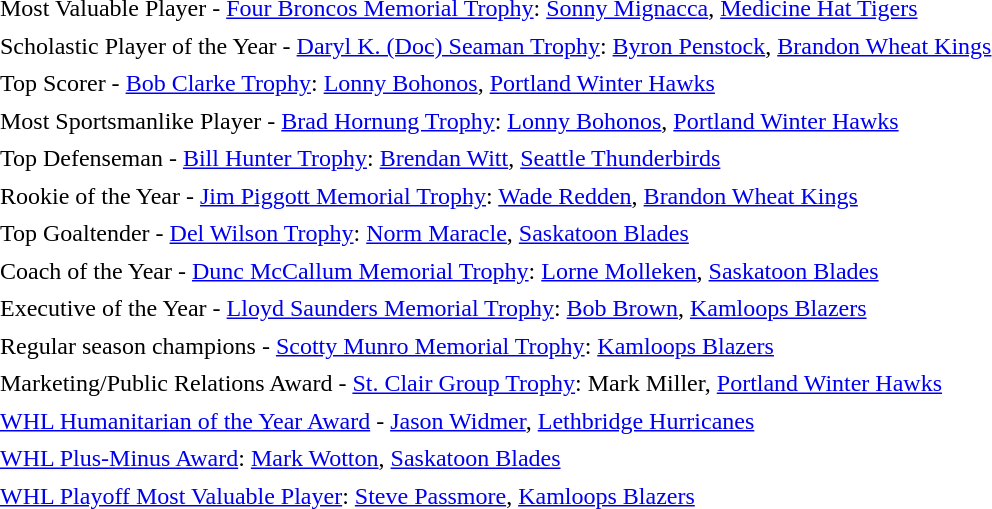<table cellpadding="3" cellspacing="1">
<tr>
<td>Most Valuable Player - <a href='#'>Four Broncos Memorial Trophy</a>: <a href='#'>Sonny Mignacca</a>, <a href='#'>Medicine Hat Tigers</a></td>
</tr>
<tr>
<td>Scholastic Player of the Year - <a href='#'>Daryl K. (Doc) Seaman Trophy</a>: <a href='#'>Byron Penstock</a>, <a href='#'>Brandon Wheat Kings</a></td>
</tr>
<tr>
<td>Top Scorer - <a href='#'>Bob Clarke Trophy</a>: <a href='#'>Lonny Bohonos</a>, <a href='#'>Portland Winter Hawks</a></td>
</tr>
<tr>
<td>Most Sportsmanlike Player - <a href='#'>Brad Hornung Trophy</a>: <a href='#'>Lonny Bohonos</a>, <a href='#'>Portland Winter Hawks</a></td>
</tr>
<tr>
<td>Top Defenseman - <a href='#'>Bill Hunter Trophy</a>: <a href='#'>Brendan Witt</a>, <a href='#'>Seattle Thunderbirds</a></td>
</tr>
<tr>
<td>Rookie of the Year - <a href='#'>Jim Piggott Memorial Trophy</a>: <a href='#'>Wade Redden</a>, <a href='#'>Brandon Wheat Kings</a></td>
</tr>
<tr>
<td>Top Goaltender - <a href='#'>Del Wilson Trophy</a>: <a href='#'>Norm Maracle</a>, <a href='#'>Saskatoon Blades</a></td>
</tr>
<tr>
<td>Coach of the Year - <a href='#'>Dunc McCallum Memorial Trophy</a>: <a href='#'>Lorne Molleken</a>, <a href='#'>Saskatoon Blades</a></td>
</tr>
<tr>
<td>Executive of the Year - <a href='#'>Lloyd Saunders Memorial Trophy</a>: <a href='#'>Bob Brown</a>, <a href='#'>Kamloops Blazers</a></td>
</tr>
<tr>
<td>Regular season champions - <a href='#'>Scotty Munro Memorial Trophy</a>: <a href='#'>Kamloops Blazers</a></td>
</tr>
<tr>
<td>Marketing/Public Relations Award - <a href='#'>St. Clair Group Trophy</a>: Mark Miller, <a href='#'>Portland Winter Hawks</a></td>
</tr>
<tr>
<td><a href='#'>WHL Humanitarian of the Year Award</a> - <a href='#'>Jason Widmer</a>, <a href='#'>Lethbridge Hurricanes</a></td>
</tr>
<tr>
<td><a href='#'>WHL Plus-Minus Award</a>: <a href='#'>Mark Wotton</a>, <a href='#'>Saskatoon Blades</a></td>
</tr>
<tr>
<td><a href='#'>WHL Playoff Most Valuable Player</a>: <a href='#'>Steve Passmore</a>, <a href='#'>Kamloops Blazers</a></td>
</tr>
</table>
